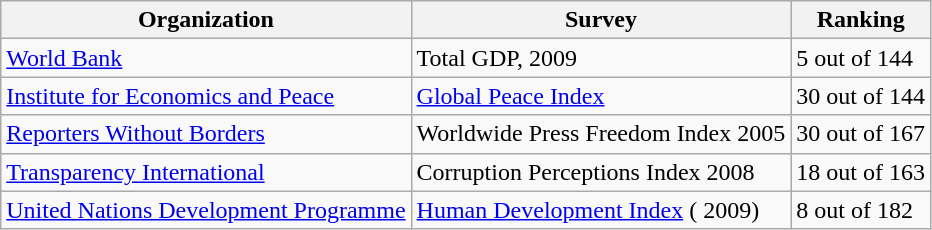<table class="wikitable">
<tr>
<th>Organization</th>
<th>Survey</th>
<th>Ranking</th>
</tr>
<tr>
<td><a href='#'>World Bank</a></td>
<td>Total GDP, 2009</td>
<td>5 out of 144</td>
</tr>
<tr>
<td><a href='#'>Institute for Economics and Peace</a></td>
<td><a href='#'>Global Peace Index</a></td>
<td>30 out of 144</td>
</tr>
<tr>
<td><a href='#'>Reporters Without Borders</a></td>
<td>Worldwide Press Freedom Index 2005</td>
<td>30 out of 167</td>
</tr>
<tr>
<td><a href='#'>Transparency International</a></td>
<td>Corruption Perceptions Index 2008</td>
<td>18 out of 163</td>
</tr>
<tr>
<td><a href='#'>United Nations Development Programme</a></td>
<td><a href='#'>Human Development Index</a> ( 2009)</td>
<td>8 out of 182</td>
</tr>
</table>
